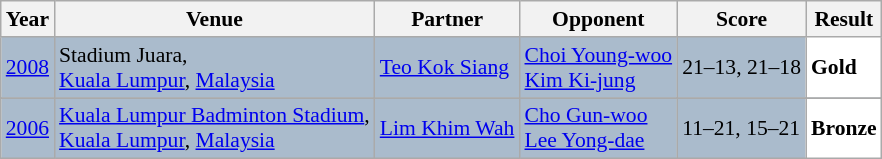<table class="sortable wikitable" style="font-size: 90%;">
<tr>
<th>Year</th>
<th>Venue</th>
<th>Partner</th>
<th>Opponent</th>
<th>Score</th>
<th>Result</th>
</tr>
<tr style="background:#AABBCC">
<td align="center"><a href='#'>2008</a></td>
<td align="left">Stadium Juara,<br><a href='#'>Kuala Lumpur</a>, <a href='#'>Malaysia</a></td>
<td align="left"> <a href='#'>Teo Kok Siang</a></td>
<td align="left"> <a href='#'>Choi Young-woo</a> <br>  <a href='#'>Kim Ki-jung</a></td>
<td align="left">21–13, 21–18</td>
<td style="text-align:left; background:white"> <strong>Gold</strong></td>
</tr>
<tr>
</tr>
<tr style="background:#AABBCC">
<td align="center"><a href='#'>2006</a></td>
<td align="left"><a href='#'>Kuala Lumpur Badminton Stadium</a>,<br><a href='#'>Kuala Lumpur</a>, <a href='#'>Malaysia</a></td>
<td align="left"> <a href='#'>Lim Khim Wah</a></td>
<td align="left"> <a href='#'>Cho Gun-woo</a> <br>  <a href='#'>Lee Yong-dae</a></td>
<td align="left">11–21, 15–21</td>
<td style="text-align:left; background:white"> <strong>Bronze</strong></td>
</tr>
</table>
